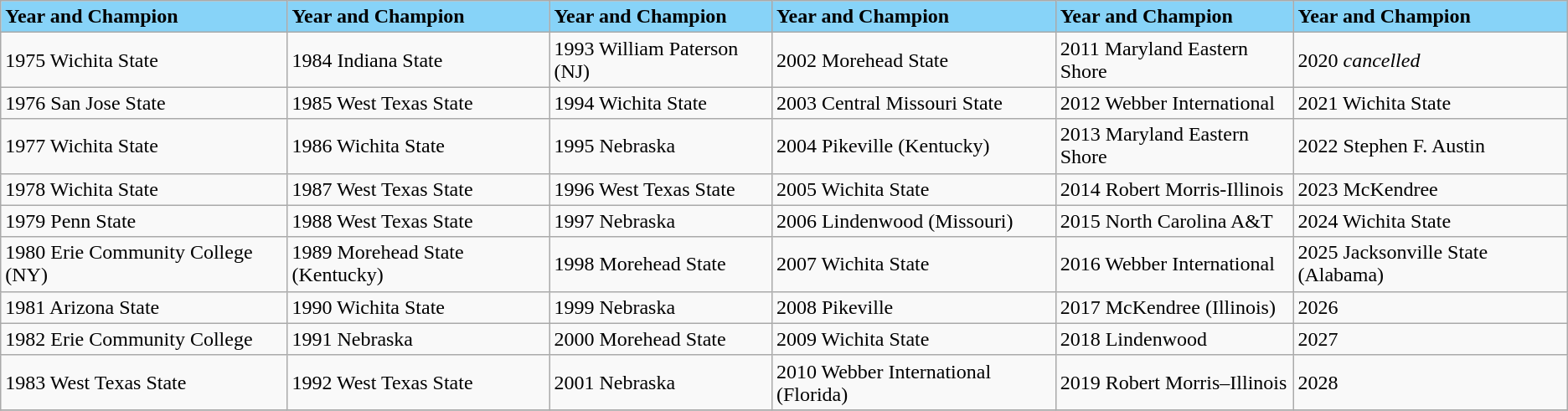<table class="wikitable">
<tr ! style="background-color: #87D3F8;">
<td><strong>Year and Champion</strong></td>
<td><strong>Year and Champion</strong></td>
<td><strong>Year and Champion</strong></td>
<td><strong>Year and Champion</strong></td>
<td><strong>Year and Champion</strong></td>
<td><strong>Year and Champion</strong></td>
</tr>
<tr --->
<td>1975 Wichita State</td>
<td>1984 Indiana State</td>
<td>1993 William Paterson (NJ)</td>
<td>2002 Morehead State</td>
<td>2011 Maryland Eastern Shore</td>
<td>2020 <em>cancelled</em></td>
</tr>
<tr --->
<td>1976 San Jose State</td>
<td>1985 West Texas State</td>
<td>1994 Wichita State</td>
<td>2003 Central Missouri State</td>
<td>2012 Webber International</td>
<td>2021 Wichita State</td>
</tr>
<tr --->
<td>1977 Wichita State</td>
<td>1986 Wichita State</td>
<td>1995 Nebraska</td>
<td>2004 Pikeville (Kentucky)</td>
<td>2013 Maryland Eastern Shore</td>
<td>2022 Stephen F. Austin</td>
</tr>
<tr --->
<td>1978 Wichita State</td>
<td>1987 West Texas State</td>
<td>1996 West Texas State</td>
<td>2005 Wichita State</td>
<td>2014 Robert Morris-Illinois</td>
<td>2023 McKendree</td>
</tr>
<tr --->
<td>1979 Penn State</td>
<td>1988 West Texas State</td>
<td>1997 Nebraska</td>
<td>2006 Lindenwood (Missouri)</td>
<td>2015 North Carolina A&T</td>
<td>2024 Wichita State</td>
</tr>
<tr --->
<td>1980 Erie Community College (NY)</td>
<td>1989 Morehead State (Kentucky)</td>
<td>1998 Morehead State</td>
<td>2007 Wichita State</td>
<td>2016 Webber International</td>
<td>2025 Jacksonville State (Alabama)</td>
</tr>
<tr --->
<td>1981 Arizona State</td>
<td>1990 Wichita State</td>
<td>1999 Nebraska</td>
<td>2008 Pikeville</td>
<td>2017 McKendree (Illinois)</td>
<td>2026</td>
</tr>
<tr --->
<td>1982 Erie Community College</td>
<td>1991 Nebraska</td>
<td>2000 Morehead State</td>
<td>2009 Wichita State</td>
<td>2018 Lindenwood</td>
<td>2027</td>
</tr>
<tr --->
<td>1983 West Texas State</td>
<td>1992 West Texas State</td>
<td>2001 Nebraska</td>
<td>2010 Webber International (Florida)</td>
<td>2019 Robert Morris–Illinois</td>
<td>2028</td>
</tr>
<tr --->
</tr>
</table>
